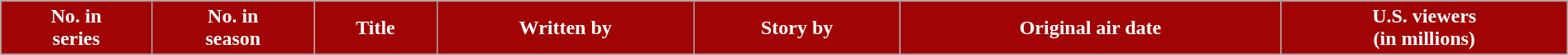<table class="wikitable plainrowheaders" style="width:100%;">
<tr style="color:white;">
<th scope="col" style="background:#a10404;">No. in<br> series</th>
<th scope="col" style="background:#a10404;">No. in<br> season</th>
<th scope="col" style="background:#a10404;">Title</th>
<th scope="col" style="background:#a10404;">Written by</th>
<th scope="col" style="background:#a10404;">Story by</th>
<th scope="col" style="background:#a10404;">Original air date</th>
<th scope="col" style="background:#a10404;">U.S. viewers<br>(in millions)</th>
</tr>
<tr>
</tr>
</table>
